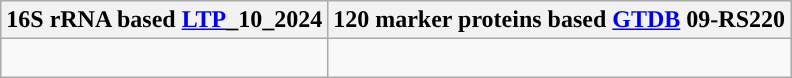<table class="wikitable">
<tr>
<th colspan=1>16S rRNA based <a href='#'>LTP</a>_10_2024</th>
<th colspan=1>120 marker proteins based <a href='#'>GTDB</a> 09-RS220</th>
</tr>
<tr>
<td style="vertical-align:top"><br></td>
<td><br></td>
</tr>
</table>
